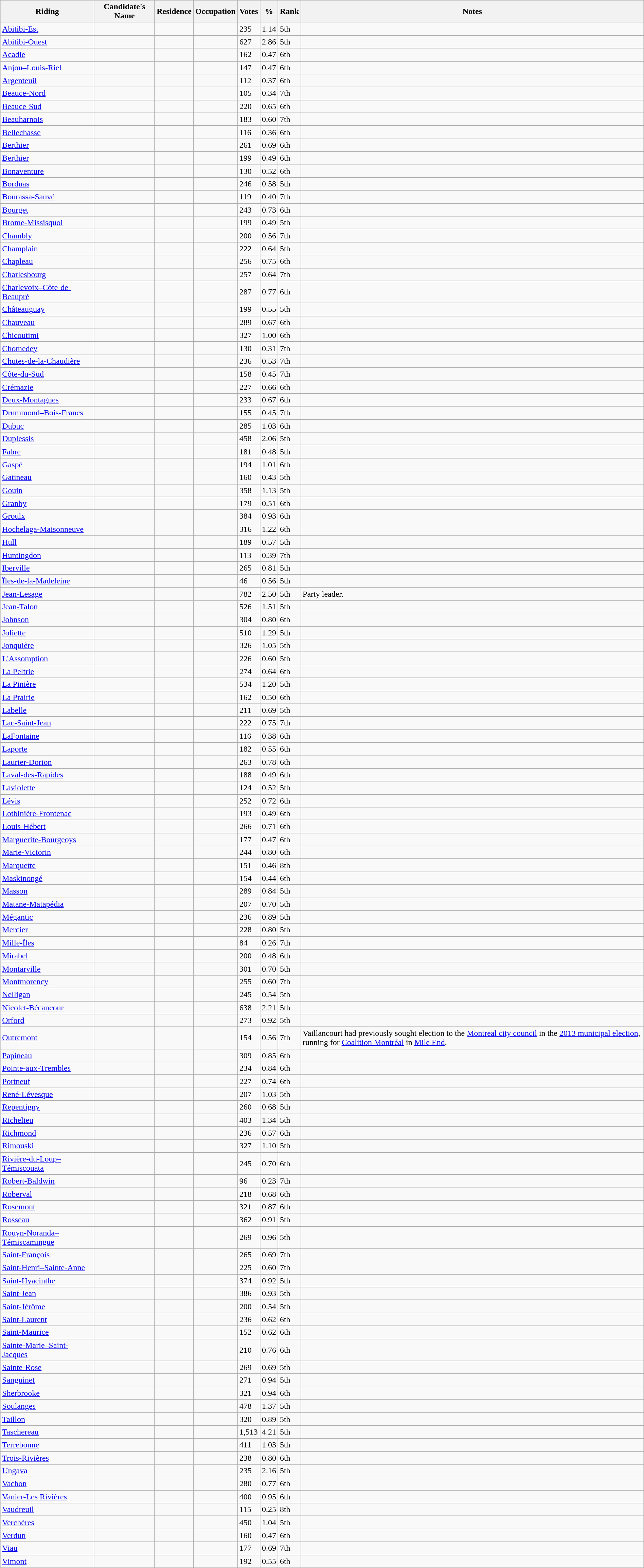<table class="wikitable sortable" width="100%">
<tr>
<th>Riding</th>
<th>Candidate's Name</th>
<th>Residence</th>
<th>Occupation</th>
<th>Votes</th>
<th>%</th>
<th>Rank</th>
<th>Notes</th>
</tr>
<tr>
<td><a href='#'>Abitibi-Est</a></td>
<td></td>
<td></td>
<td></td>
<td>235</td>
<td>1.14</td>
<td>5th</td>
<td></td>
</tr>
<tr>
<td><a href='#'>Abitibi-Ouest</a></td>
<td></td>
<td></td>
<td></td>
<td>627</td>
<td>2.86</td>
<td>5th</td>
<td></td>
</tr>
<tr>
<td><a href='#'>Acadie</a></td>
<td></td>
<td></td>
<td></td>
<td>162</td>
<td>0.47</td>
<td>6th</td>
<td></td>
</tr>
<tr>
<td><a href='#'>Anjou–Louis-Riel</a></td>
<td></td>
<td></td>
<td></td>
<td>147</td>
<td>0.47</td>
<td>6th</td>
<td></td>
</tr>
<tr>
<td><a href='#'>Argenteuil</a></td>
<td></td>
<td></td>
<td></td>
<td>112</td>
<td>0.37</td>
<td>6th</td>
<td></td>
</tr>
<tr>
<td><a href='#'>Beauce-Nord</a></td>
<td></td>
<td></td>
<td></td>
<td>105</td>
<td>0.34</td>
<td>7th</td>
<td></td>
</tr>
<tr>
<td><a href='#'>Beauce-Sud</a></td>
<td></td>
<td></td>
<td></td>
<td>220</td>
<td>0.65</td>
<td>6th</td>
<td></td>
</tr>
<tr>
<td><a href='#'>Beauharnois</a></td>
<td></td>
<td></td>
<td></td>
<td>183</td>
<td>0.60</td>
<td>7th</td>
<td></td>
</tr>
<tr>
<td><a href='#'>Bellechasse</a></td>
<td></td>
<td></td>
<td></td>
<td>116</td>
<td>0.36</td>
<td>6th</td>
<td></td>
</tr>
<tr>
<td><a href='#'>Berthier</a></td>
<td></td>
<td></td>
<td></td>
<td>261</td>
<td>0.69</td>
<td>6th</td>
<td></td>
</tr>
<tr>
<td><a href='#'>Berthier</a></td>
<td></td>
<td></td>
<td></td>
<td>199</td>
<td>0.49</td>
<td>6th</td>
<td></td>
</tr>
<tr>
<td><a href='#'>Bonaventure</a></td>
<td></td>
<td></td>
<td></td>
<td>130</td>
<td>0.52</td>
<td>6th</td>
<td></td>
</tr>
<tr>
<td><a href='#'>Borduas</a></td>
<td></td>
<td></td>
<td></td>
<td>246</td>
<td>0.58</td>
<td>5th</td>
<td></td>
</tr>
<tr>
<td><a href='#'>Bourassa-Sauvé</a></td>
<td></td>
<td></td>
<td></td>
<td>119</td>
<td>0.40</td>
<td>7th</td>
<td></td>
</tr>
<tr>
<td><a href='#'>Bourget</a></td>
<td></td>
<td></td>
<td></td>
<td>243</td>
<td>0.73</td>
<td>6th</td>
<td></td>
</tr>
<tr>
<td><a href='#'>Brome-Missisquoi</a></td>
<td></td>
<td></td>
<td></td>
<td>199</td>
<td>0.49</td>
<td>5th</td>
<td></td>
</tr>
<tr>
<td><a href='#'>Chambly</a></td>
<td></td>
<td></td>
<td></td>
<td>200</td>
<td>0.56</td>
<td>7th</td>
<td></td>
</tr>
<tr>
<td><a href='#'>Champlain</a></td>
<td></td>
<td></td>
<td></td>
<td>222</td>
<td>0.64</td>
<td>5th</td>
<td></td>
</tr>
<tr>
<td><a href='#'>Chapleau</a></td>
<td></td>
<td></td>
<td></td>
<td>256</td>
<td>0.75</td>
<td>6th</td>
<td></td>
</tr>
<tr>
<td><a href='#'>Charlesbourg</a></td>
<td></td>
<td></td>
<td></td>
<td>257</td>
<td>0.64</td>
<td>7th</td>
<td></td>
</tr>
<tr>
<td><a href='#'>Charlevoix–Côte-de-Beaupré</a></td>
<td></td>
<td></td>
<td></td>
<td>287</td>
<td>0.77</td>
<td>6th</td>
<td></td>
</tr>
<tr>
<td><a href='#'>Châteauguay</a></td>
<td></td>
<td></td>
<td></td>
<td>199</td>
<td>0.55</td>
<td>5th</td>
<td></td>
</tr>
<tr>
<td><a href='#'>Chauveau</a></td>
<td></td>
<td></td>
<td></td>
<td>289</td>
<td>0.67</td>
<td>6th</td>
<td></td>
</tr>
<tr>
<td><a href='#'>Chicoutimi</a></td>
<td></td>
<td></td>
<td></td>
<td>327</td>
<td>1.00</td>
<td>6th</td>
<td></td>
</tr>
<tr>
<td><a href='#'>Chomedey</a></td>
<td></td>
<td></td>
<td></td>
<td>130</td>
<td>0.31</td>
<td>7th</td>
<td></td>
</tr>
<tr>
<td><a href='#'>Chutes-de-la-Chaudière</a></td>
<td></td>
<td></td>
<td></td>
<td>236</td>
<td>0.53</td>
<td>7th</td>
<td></td>
</tr>
<tr>
<td><a href='#'>Côte-du-Sud</a></td>
<td></td>
<td></td>
<td></td>
<td>158</td>
<td>0.45</td>
<td>7th</td>
<td></td>
</tr>
<tr>
<td><a href='#'>Crémazie</a></td>
<td></td>
<td></td>
<td></td>
<td>227</td>
<td>0.66</td>
<td>6th</td>
<td></td>
</tr>
<tr>
<td><a href='#'>Deux-Montagnes</a></td>
<td></td>
<td></td>
<td></td>
<td>233</td>
<td>0.67</td>
<td>6th</td>
<td></td>
</tr>
<tr>
<td><a href='#'>Drummond–Bois-Francs</a></td>
<td></td>
<td></td>
<td></td>
<td>155</td>
<td>0.45</td>
<td>7th</td>
<td></td>
</tr>
<tr>
<td><a href='#'>Dubuc</a></td>
<td></td>
<td></td>
<td></td>
<td>285</td>
<td>1.03</td>
<td>6th</td>
<td></td>
</tr>
<tr>
<td><a href='#'>Duplessis</a></td>
<td></td>
<td></td>
<td></td>
<td>458</td>
<td>2.06</td>
<td>5th</td>
<td></td>
</tr>
<tr>
<td><a href='#'>Fabre</a></td>
<td></td>
<td></td>
<td></td>
<td>181</td>
<td>0.48</td>
<td>5th</td>
<td></td>
</tr>
<tr>
<td><a href='#'>Gaspé</a></td>
<td></td>
<td></td>
<td></td>
<td>194</td>
<td>1.01</td>
<td>6th</td>
<td></td>
</tr>
<tr>
<td><a href='#'>Gatineau</a></td>
<td></td>
<td></td>
<td></td>
<td>160</td>
<td>0.43</td>
<td>5th</td>
<td></td>
</tr>
<tr>
<td><a href='#'>Gouin</a></td>
<td></td>
<td></td>
<td></td>
<td>358</td>
<td>1.13</td>
<td>5th</td>
<td></td>
</tr>
<tr>
<td><a href='#'>Granby</a></td>
<td></td>
<td></td>
<td></td>
<td>179</td>
<td>0.51</td>
<td>6th</td>
<td></td>
</tr>
<tr>
<td><a href='#'>Groulx</a></td>
<td></td>
<td></td>
<td></td>
<td>384</td>
<td>0.93</td>
<td>6th</td>
<td></td>
</tr>
<tr>
<td><a href='#'>Hochelaga-Maisonneuve</a></td>
<td></td>
<td></td>
<td></td>
<td>316</td>
<td>1.22</td>
<td>6th</td>
<td></td>
</tr>
<tr>
<td><a href='#'>Hull</a></td>
<td></td>
<td></td>
<td></td>
<td>189</td>
<td>0.57</td>
<td>5th</td>
<td></td>
</tr>
<tr>
<td><a href='#'>Huntingdon</a></td>
<td></td>
<td></td>
<td></td>
<td>113</td>
<td>0.39</td>
<td>7th</td>
<td></td>
</tr>
<tr>
<td><a href='#'>Iberville</a></td>
<td></td>
<td></td>
<td></td>
<td>265</td>
<td>0.81</td>
<td>5th</td>
<td></td>
</tr>
<tr>
<td><a href='#'>Îles-de-la-Madeleine</a></td>
<td></td>
<td></td>
<td></td>
<td>46</td>
<td>0.56</td>
<td>5th</td>
<td></td>
</tr>
<tr>
<td><a href='#'>Jean-Lesage</a></td>
<td></td>
<td></td>
<td></td>
<td>782</td>
<td>2.50</td>
<td>5th</td>
<td>Party leader.</td>
</tr>
<tr>
<td><a href='#'>Jean-Talon</a></td>
<td></td>
<td></td>
<td></td>
<td>526</td>
<td>1.51</td>
<td>5th</td>
<td></td>
</tr>
<tr>
<td><a href='#'>Johnson</a></td>
<td></td>
<td></td>
<td></td>
<td>304</td>
<td>0.80</td>
<td>6th</td>
<td></td>
</tr>
<tr>
<td><a href='#'>Joliette</a></td>
<td></td>
<td></td>
<td></td>
<td>510</td>
<td>1.29</td>
<td>5th</td>
<td></td>
</tr>
<tr>
<td><a href='#'>Jonquière</a></td>
<td></td>
<td></td>
<td></td>
<td>326</td>
<td>1.05</td>
<td>5th</td>
<td></td>
</tr>
<tr>
<td><a href='#'>L'Assomption</a></td>
<td></td>
<td></td>
<td></td>
<td>226</td>
<td>0.60</td>
<td>5th</td>
<td></td>
</tr>
<tr>
<td><a href='#'>La Peltrie</a></td>
<td></td>
<td></td>
<td></td>
<td>274</td>
<td>0.64</td>
<td>6th</td>
<td></td>
</tr>
<tr>
<td><a href='#'>La Pinière</a></td>
<td></td>
<td></td>
<td></td>
<td>534</td>
<td>1.20</td>
<td>5th</td>
<td></td>
</tr>
<tr>
<td><a href='#'>La Prairie</a></td>
<td></td>
<td></td>
<td></td>
<td>162</td>
<td>0.50</td>
<td>6th</td>
<td></td>
</tr>
<tr>
<td><a href='#'>Labelle</a></td>
<td></td>
<td></td>
<td></td>
<td>211</td>
<td>0.69</td>
<td>5th</td>
<td></td>
</tr>
<tr>
<td><a href='#'>Lac-Saint-Jean</a></td>
<td></td>
<td></td>
<td></td>
<td>222</td>
<td>0.75</td>
<td>7th</td>
<td></td>
</tr>
<tr>
<td><a href='#'>LaFontaine</a></td>
<td></td>
<td></td>
<td></td>
<td>116</td>
<td>0.38</td>
<td>6th</td>
<td></td>
</tr>
<tr>
<td><a href='#'>Laporte</a></td>
<td></td>
<td></td>
<td></td>
<td>182</td>
<td>0.55</td>
<td>6th</td>
<td></td>
</tr>
<tr>
<td><a href='#'>Laurier-Dorion</a></td>
<td></td>
<td></td>
<td></td>
<td>263</td>
<td>0.78</td>
<td>6th</td>
<td></td>
</tr>
<tr>
<td><a href='#'>Laval-des-Rapides</a></td>
<td></td>
<td></td>
<td></td>
<td>188</td>
<td>0.49</td>
<td>6th</td>
<td></td>
</tr>
<tr>
<td><a href='#'>Laviolette</a></td>
<td></td>
<td></td>
<td></td>
<td>124</td>
<td>0.52</td>
<td>5th</td>
<td></td>
</tr>
<tr>
<td><a href='#'>Lévis</a></td>
<td></td>
<td></td>
<td></td>
<td>252</td>
<td>0.72</td>
<td>6th</td>
<td></td>
</tr>
<tr>
<td><a href='#'>Lotbinière-Frontenac</a></td>
<td></td>
<td></td>
<td></td>
<td>193</td>
<td>0.49</td>
<td>6th</td>
<td></td>
</tr>
<tr>
<td><a href='#'>Louis-Hébert</a></td>
<td></td>
<td></td>
<td></td>
<td>266</td>
<td>0.71</td>
<td>6th</td>
<td></td>
</tr>
<tr>
<td><a href='#'>Marguerite-Bourgeoys</a></td>
<td></td>
<td></td>
<td></td>
<td>177</td>
<td>0.47</td>
<td>6th</td>
<td></td>
</tr>
<tr>
<td><a href='#'>Marie-Victorin</a></td>
<td></td>
<td></td>
<td></td>
<td>244</td>
<td>0.80</td>
<td>6th</td>
<td></td>
</tr>
<tr>
<td><a href='#'>Marquette</a></td>
<td></td>
<td></td>
<td></td>
<td>151</td>
<td>0.46</td>
<td>8th</td>
<td></td>
</tr>
<tr>
<td><a href='#'>Maskinongé</a></td>
<td></td>
<td></td>
<td></td>
<td>154</td>
<td>0.44</td>
<td>6th</td>
<td></td>
</tr>
<tr>
<td><a href='#'>Masson</a></td>
<td></td>
<td></td>
<td></td>
<td>289</td>
<td>0.84</td>
<td>5th</td>
<td></td>
</tr>
<tr>
<td><a href='#'>Matane-Matapédia</a></td>
<td></td>
<td></td>
<td></td>
<td>207</td>
<td>0.70</td>
<td>5th</td>
<td></td>
</tr>
<tr>
<td><a href='#'>Mégantic</a></td>
<td></td>
<td></td>
<td></td>
<td>236</td>
<td>0.89</td>
<td>5th</td>
<td></td>
</tr>
<tr>
<td><a href='#'>Mercier</a></td>
<td></td>
<td></td>
<td></td>
<td>228</td>
<td>0.80</td>
<td>5th</td>
<td></td>
</tr>
<tr>
<td><a href='#'>Mille-Îles</a></td>
<td></td>
<td></td>
<td></td>
<td>84</td>
<td>0.26</td>
<td>7th</td>
<td></td>
</tr>
<tr>
<td><a href='#'>Mirabel</a></td>
<td></td>
<td></td>
<td></td>
<td>200</td>
<td>0.48</td>
<td>6th</td>
<td></td>
</tr>
<tr>
<td><a href='#'>Montarville</a></td>
<td></td>
<td></td>
<td></td>
<td>301</td>
<td>0.70</td>
<td>5th</td>
<td></td>
</tr>
<tr>
<td><a href='#'>Montmorency</a></td>
<td></td>
<td></td>
<td></td>
<td>255</td>
<td>0.60</td>
<td>7th</td>
<td></td>
</tr>
<tr>
<td><a href='#'>Nelligan</a></td>
<td></td>
<td></td>
<td></td>
<td>245</td>
<td>0.54</td>
<td>5th</td>
<td></td>
</tr>
<tr>
<td><a href='#'>Nicolet-Bécancour</a></td>
<td></td>
<td></td>
<td></td>
<td>638</td>
<td>2.21</td>
<td>5th</td>
<td></td>
</tr>
<tr>
<td><a href='#'>Orford</a></td>
<td></td>
<td></td>
<td></td>
<td>273</td>
<td>0.92</td>
<td>5th</td>
<td></td>
</tr>
<tr>
<td><a href='#'>Outremont</a></td>
<td></td>
<td></td>
<td></td>
<td>154</td>
<td>0.56</td>
<td>7th</td>
<td>Vaillancourt had previously sought election to the <a href='#'>Montreal city council</a> in the <a href='#'>2013 municipal election</a>, running for <a href='#'>Coalition Montréal</a> in <a href='#'>Mile End</a>.</td>
</tr>
<tr>
<td><a href='#'>Papineau</a></td>
<td></td>
<td></td>
<td></td>
<td>309</td>
<td>0.85</td>
<td>6th</td>
<td></td>
</tr>
<tr>
<td><a href='#'>Pointe-aux-Trembles</a></td>
<td></td>
<td></td>
<td></td>
<td>234</td>
<td>0.84</td>
<td>6th</td>
<td></td>
</tr>
<tr>
<td><a href='#'>Portneuf</a></td>
<td></td>
<td></td>
<td></td>
<td>227</td>
<td>0.74</td>
<td>6th</td>
<td></td>
</tr>
<tr>
<td><a href='#'>René-Lévesque</a></td>
<td></td>
<td></td>
<td></td>
<td>207</td>
<td>1.03</td>
<td>5th</td>
<td></td>
</tr>
<tr>
<td><a href='#'>Repentigny</a></td>
<td></td>
<td></td>
<td></td>
<td>260</td>
<td>0.68</td>
<td>5th</td>
<td></td>
</tr>
<tr>
<td><a href='#'>Richelieu</a></td>
<td></td>
<td></td>
<td></td>
<td>403</td>
<td>1.34</td>
<td>5th</td>
<td></td>
</tr>
<tr>
<td><a href='#'>Richmond</a></td>
<td></td>
<td></td>
<td></td>
<td>236</td>
<td>0.57</td>
<td>6th</td>
<td></td>
</tr>
<tr>
<td><a href='#'>Rimouski</a></td>
<td></td>
<td></td>
<td></td>
<td>327</td>
<td>1.10</td>
<td>5th</td>
<td></td>
</tr>
<tr>
<td><a href='#'>Rivière-du-Loup–Témiscouata</a></td>
<td></td>
<td></td>
<td></td>
<td>245</td>
<td>0.70</td>
<td>6th</td>
<td></td>
</tr>
<tr>
<td><a href='#'>Robert-Baldwin</a></td>
<td></td>
<td></td>
<td></td>
<td>96</td>
<td>0.23</td>
<td>7th</td>
<td></td>
</tr>
<tr>
<td><a href='#'>Roberval</a></td>
<td></td>
<td></td>
<td></td>
<td>218</td>
<td>0.68</td>
<td>6th</td>
<td></td>
</tr>
<tr>
<td><a href='#'>Rosemont</a></td>
<td></td>
<td></td>
<td></td>
<td>321</td>
<td>0.87</td>
<td>6th</td>
<td></td>
</tr>
<tr>
<td><a href='#'>Rosseau</a></td>
<td></td>
<td></td>
<td></td>
<td>362</td>
<td>0.91</td>
<td>5th</td>
<td></td>
</tr>
<tr>
<td><a href='#'>Rouyn-Noranda–Témiscamingue</a></td>
<td></td>
<td></td>
<td></td>
<td>269</td>
<td>0.96</td>
<td>5th</td>
<td></td>
</tr>
<tr>
<td><a href='#'>Saint-François</a></td>
<td></td>
<td></td>
<td></td>
<td>265</td>
<td>0.69</td>
<td>7th</td>
<td></td>
</tr>
<tr>
<td><a href='#'>Saint-Henri–Sainte-Anne</a></td>
<td></td>
<td></td>
<td></td>
<td>225</td>
<td>0.60</td>
<td>7th</td>
<td></td>
</tr>
<tr>
<td><a href='#'>Saint-Hyacinthe</a></td>
<td></td>
<td></td>
<td></td>
<td>374</td>
<td>0.92</td>
<td>5th</td>
<td></td>
</tr>
<tr>
<td><a href='#'>Saint-Jean</a></td>
<td></td>
<td></td>
<td></td>
<td>386</td>
<td>0.93</td>
<td>5th</td>
<td></td>
</tr>
<tr>
<td><a href='#'>Saint-Jérôme</a></td>
<td></td>
<td></td>
<td></td>
<td>200</td>
<td>0.54</td>
<td>5th</td>
<td></td>
</tr>
<tr>
<td><a href='#'>Saint-Laurent</a></td>
<td></td>
<td></td>
<td></td>
<td>236</td>
<td>0.62</td>
<td>6th</td>
<td></td>
</tr>
<tr>
<td><a href='#'>Saint-Maurice</a></td>
<td></td>
<td></td>
<td></td>
<td>152</td>
<td>0.62</td>
<td>6th</td>
<td></td>
</tr>
<tr>
<td><a href='#'>Sainte-Marie–Saint-Jacques</a></td>
<td></td>
<td></td>
<td></td>
<td>210</td>
<td>0.76</td>
<td>6th</td>
<td></td>
</tr>
<tr>
<td><a href='#'>Sainte-Rose</a></td>
<td></td>
<td></td>
<td></td>
<td>269</td>
<td>0.69</td>
<td>5th</td>
<td></td>
</tr>
<tr>
<td><a href='#'>Sanguinet</a></td>
<td></td>
<td></td>
<td></td>
<td>271</td>
<td>0.94</td>
<td>5th</td>
<td></td>
</tr>
<tr>
<td><a href='#'>Sherbrooke</a></td>
<td></td>
<td></td>
<td></td>
<td>321</td>
<td>0.94</td>
<td>6th</td>
<td></td>
</tr>
<tr>
<td><a href='#'>Soulanges</a></td>
<td></td>
<td></td>
<td></td>
<td>478</td>
<td>1.37</td>
<td>5th</td>
<td></td>
</tr>
<tr>
<td><a href='#'>Taillon</a></td>
<td></td>
<td></td>
<td></td>
<td>320</td>
<td>0.89</td>
<td>5th</td>
<td></td>
</tr>
<tr>
<td><a href='#'>Taschereau</a></td>
<td></td>
<td></td>
<td></td>
<td>1,513</td>
<td>4.21</td>
<td>5th</td>
<td></td>
</tr>
<tr>
<td><a href='#'>Terrebonne</a></td>
<td></td>
<td></td>
<td></td>
<td>411</td>
<td>1.03</td>
<td>5th</td>
<td></td>
</tr>
<tr>
<td><a href='#'>Trois-Rivières</a></td>
<td></td>
<td></td>
<td></td>
<td>238</td>
<td>0.80</td>
<td>6th</td>
<td></td>
</tr>
<tr>
<td><a href='#'>Ungava</a></td>
<td></td>
<td></td>
<td></td>
<td>235</td>
<td>2.16</td>
<td>5th</td>
<td></td>
</tr>
<tr>
<td><a href='#'>Vachon</a></td>
<td></td>
<td></td>
<td></td>
<td>280</td>
<td>0.77</td>
<td>6th</td>
<td></td>
</tr>
<tr>
<td><a href='#'>Vanier-Les Rivières</a></td>
<td></td>
<td></td>
<td></td>
<td>400</td>
<td>0.95</td>
<td>6th</td>
<td></td>
</tr>
<tr>
<td><a href='#'>Vaudreuil</a></td>
<td></td>
<td></td>
<td></td>
<td>115</td>
<td>0.25</td>
<td>8th</td>
<td></td>
</tr>
<tr>
<td><a href='#'>Verchères</a></td>
<td></td>
<td></td>
<td></td>
<td>450</td>
<td>1.04</td>
<td>5th</td>
<td></td>
</tr>
<tr>
<td><a href='#'>Verdun</a></td>
<td></td>
<td></td>
<td></td>
<td>160</td>
<td>0.47</td>
<td>6th</td>
<td></td>
</tr>
<tr>
<td><a href='#'>Viau</a></td>
<td></td>
<td></td>
<td></td>
<td>177</td>
<td>0.69</td>
<td>7th</td>
<td></td>
</tr>
<tr>
<td><a href='#'>Vimont</a></td>
<td></td>
<td></td>
<td></td>
<td>192</td>
<td>0.55</td>
<td>6th</td>
<td></td>
</tr>
</table>
